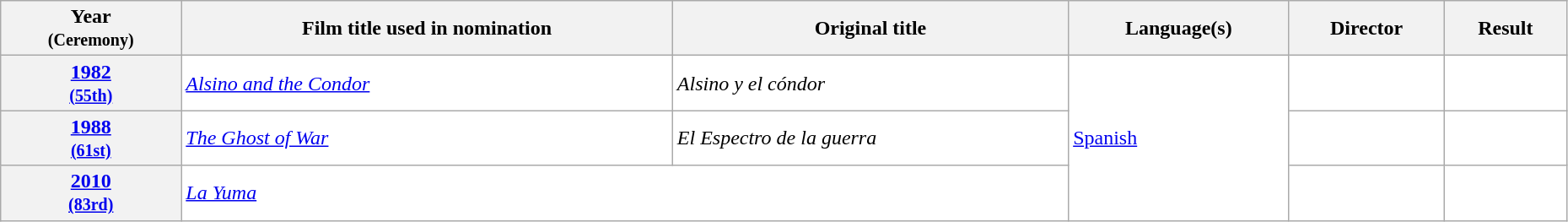<table class="wikitable sortable" width="98%" style="background:#ffffff;">
<tr>
<th>Year<br><small>(Ceremony)</small></th>
<th>Film title used in nomination</th>
<th>Original title</th>
<th>Language(s)</th>
<th>Director</th>
<th>Result</th>
</tr>
<tr>
<th align="center"><a href='#'>1982</a><br><small><a href='#'>(55th)</a></small></th>
<td><em><a href='#'>Alsino and the Condor</a></em></td>
<td><em>Alsino y el cóndor</em></td>
<td rowspan="3"><a href='#'>Spanish</a></td>
<td></td>
<td></td>
</tr>
<tr>
<th align="center"><a href='#'>1988</a><br><small><a href='#'>(61st)</a></small></th>
<td><em><a href='#'>The Ghost of War</a></em></td>
<td><em>El Espectro de la guerra</em></td>
<td></td>
<td></td>
</tr>
<tr>
<th align="center"><a href='#'>2010</a><br><small><a href='#'>(83rd)</a></small></th>
<td colspan="2"><em><a href='#'>La Yuma</a></em></td>
<td></td>
<td></td>
</tr>
</table>
